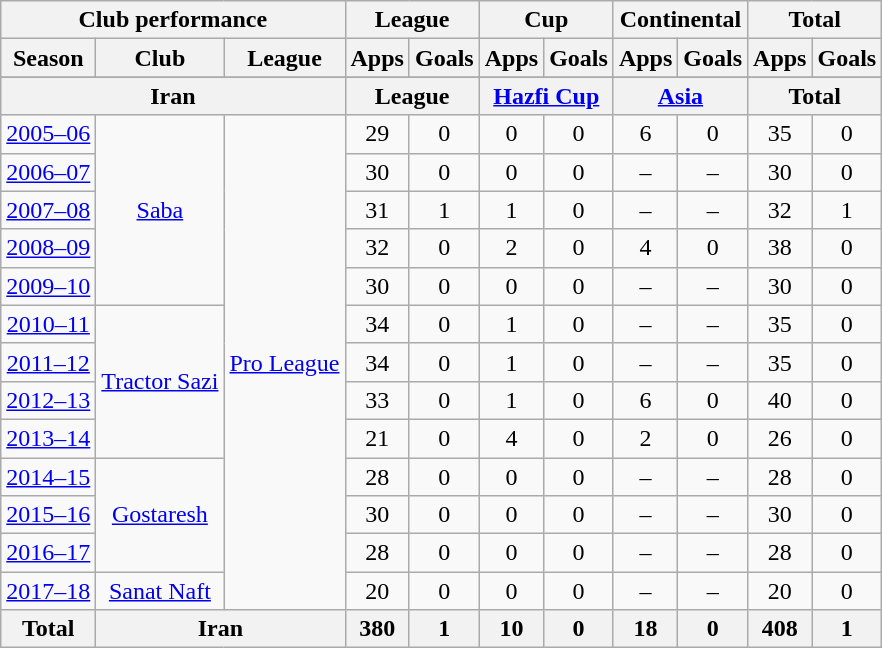<table class="wikitable" style="text-align:center">
<tr>
<th colspan=3>Club performance</th>
<th colspan=2>League</th>
<th colspan=2>Cup</th>
<th colspan=2>Continental</th>
<th colspan=2>Total</th>
</tr>
<tr>
<th>Season</th>
<th>Club</th>
<th>League</th>
<th>Apps</th>
<th>Goals</th>
<th>Apps</th>
<th>Goals</th>
<th>Apps</th>
<th>Goals</th>
<th>Apps</th>
<th>Goals</th>
</tr>
<tr>
</tr>
<tr>
<th colspan=3>Iran</th>
<th colspan=2>League</th>
<th colspan=2><a href='#'>Hazfi Cup</a></th>
<th colspan=2><a href='#'>Asia</a></th>
<th colspan=2>Total</th>
</tr>
<tr>
<td><a href='#'>2005–06</a></td>
<td rowspan="5"><a href='#'>Saba</a></td>
<td rowspan="13"><a href='#'>Pro League</a></td>
<td>29</td>
<td>0</td>
<td>0</td>
<td>0</td>
<td>6</td>
<td>0</td>
<td>35</td>
<td>0</td>
</tr>
<tr>
<td><a href='#'>2006–07</a></td>
<td>30</td>
<td>0</td>
<td>0</td>
<td>0</td>
<td>–</td>
<td>–</td>
<td>30</td>
<td>0</td>
</tr>
<tr>
<td><a href='#'>2007–08</a></td>
<td>31</td>
<td>1</td>
<td>1</td>
<td>0</td>
<td>–</td>
<td>–</td>
<td>32</td>
<td>1</td>
</tr>
<tr>
<td><a href='#'>2008–09</a></td>
<td>32</td>
<td>0</td>
<td>2</td>
<td>0</td>
<td>4</td>
<td>0</td>
<td>38</td>
<td>0</td>
</tr>
<tr>
<td><a href='#'>2009–10</a></td>
<td>30</td>
<td>0</td>
<td>0</td>
<td>0</td>
<td>–</td>
<td>–</td>
<td>30</td>
<td>0</td>
</tr>
<tr>
<td><a href='#'>2010–11</a></td>
<td rowspan="4"><a href='#'>Tractor Sazi</a></td>
<td>34</td>
<td>0</td>
<td>1</td>
<td>0</td>
<td>–</td>
<td>–</td>
<td>35</td>
<td>0</td>
</tr>
<tr>
<td><a href='#'>2011–12</a></td>
<td>34</td>
<td>0</td>
<td>1</td>
<td>0</td>
<td>–</td>
<td>–</td>
<td>35</td>
<td>0</td>
</tr>
<tr>
<td><a href='#'>2012–13</a></td>
<td>33</td>
<td>0</td>
<td>1</td>
<td>0</td>
<td>6</td>
<td>0</td>
<td>40</td>
<td>0</td>
</tr>
<tr>
<td><a href='#'>2013–14</a></td>
<td>21</td>
<td>0</td>
<td>4</td>
<td>0</td>
<td>2</td>
<td>0</td>
<td>26</td>
<td>0</td>
</tr>
<tr>
<td><a href='#'>2014–15</a></td>
<td rowspan="3"><a href='#'>Gostaresh</a></td>
<td>28</td>
<td>0</td>
<td>0</td>
<td>0</td>
<td>–</td>
<td>–</td>
<td>28</td>
<td>0</td>
</tr>
<tr>
<td><a href='#'>2015–16</a></td>
<td>30</td>
<td>0</td>
<td>0</td>
<td>0</td>
<td>–</td>
<td>–</td>
<td>30</td>
<td>0</td>
</tr>
<tr>
<td><a href='#'>2016–17</a></td>
<td>28</td>
<td>0</td>
<td>0</td>
<td>0</td>
<td>–</td>
<td>–</td>
<td>28</td>
<td>0</td>
</tr>
<tr>
<td><a href='#'>2017–18</a></td>
<td><a href='#'>Sanat Naft</a></td>
<td>20</td>
<td>0</td>
<td>0</td>
<td>0</td>
<td>–</td>
<td>–</td>
<td>20</td>
<td>0</td>
</tr>
<tr>
<th rowspan="1">Total</th>
<th colspan="2">Iran</th>
<th>380</th>
<th>1</th>
<th>10</th>
<th>0</th>
<th>18</th>
<th>0</th>
<th>408</th>
<th>1</th>
</tr>
</table>
